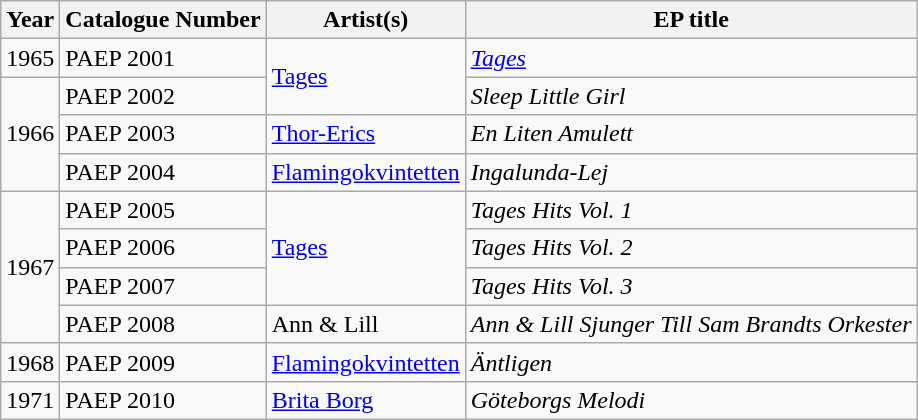<table class="wikitable">
<tr>
<th>Year</th>
<th>Catalogue Number</th>
<th>Artist(s)</th>
<th>EP title</th>
</tr>
<tr>
<td>1965</td>
<td>PAEP 2001</td>
<td rowspan="2"><a href='#'>Tages</a></td>
<td><a href='#'><em>Tages</em></a></td>
</tr>
<tr>
<td rowspan="3">1966</td>
<td>PAEP 2002</td>
<td><em>Sleep Little Girl</em></td>
</tr>
<tr>
<td>PAEP 2003</td>
<td><a href='#'>Thor-Erics</a></td>
<td><em>En Liten Amulett</em></td>
</tr>
<tr>
<td>PAEP 2004</td>
<td><a href='#'>Flamingokvintetten</a></td>
<td><em>Ingalunda-Lej</em></td>
</tr>
<tr>
<td rowspan="4">1967</td>
<td>PAEP 2005</td>
<td rowspan="3"><a href='#'>Tages</a></td>
<td><em>Tages Hits Vol. 1</em></td>
</tr>
<tr>
<td>PAEP 2006</td>
<td><em>Tages Hits Vol. 2</em></td>
</tr>
<tr>
<td>PAEP 2007</td>
<td><em>Tages Hits Vol. 3</em></td>
</tr>
<tr>
<td>PAEP 2008</td>
<td>Ann & Lill</td>
<td><em>Ann & Lill Sjunger Till Sam Brandts Orkester</em></td>
</tr>
<tr>
<td>1968</td>
<td>PAEP 2009</td>
<td><a href='#'>Flamingokvintetten</a></td>
<td><em>Äntligen</em></td>
</tr>
<tr>
<td>1971</td>
<td>PAEP 2010</td>
<td><a href='#'>Brita Borg</a></td>
<td><em>Göteborgs Melodi</em></td>
</tr>
</table>
